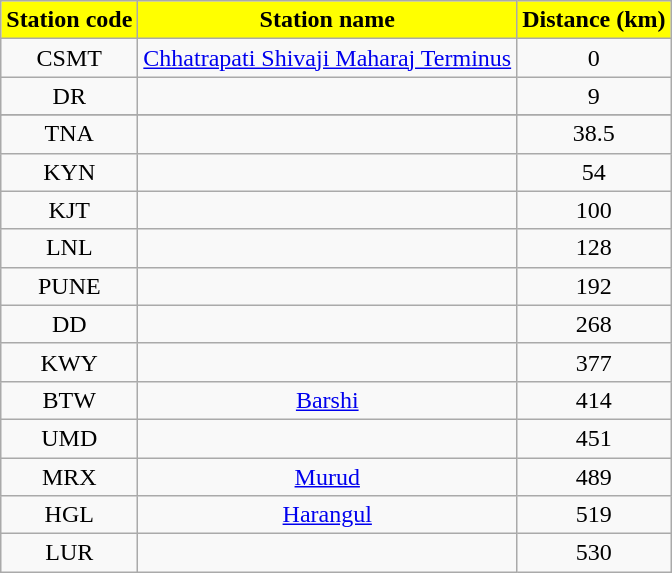<table class="wikitable plainrowheaders unsortable" style="text-align:center">
<tr>
<th scope="col" style="background:yellow;">Station code</th>
<th scope="col" style="background:yellow;">Station name</th>
<th scope="col" style="background:yellow;">Distance (km)</th>
</tr>
<tr>
<td>CSMT</td>
<td><a href='#'>Chhatrapati Shivaji Maharaj Terminus</a></td>
<td>0</td>
</tr>
<tr>
<td>DR</td>
<td></td>
<td>9</td>
</tr>
<tr>
</tr>
<tr>
<td>TNA</td>
<td></td>
<td>38.5</td>
</tr>
<tr>
<td>KYN</td>
<td></td>
<td>54</td>
</tr>
<tr>
<td>KJT</td>
<td></td>
<td>100</td>
</tr>
<tr>
<td>LNL</td>
<td></td>
<td>128</td>
</tr>
<tr>
<td>PUNE</td>
<td></td>
<td>192</td>
</tr>
<tr>
<td>DD</td>
<td></td>
<td>268</td>
</tr>
<tr>
<td>KWY</td>
<td></td>
<td>377</td>
</tr>
<tr>
<td>BTW</td>
<td><a href='#'>Barshi</a></td>
<td>414</td>
</tr>
<tr>
<td>UMD</td>
<td></td>
<td>451</td>
</tr>
<tr>
<td>MRX</td>
<td><a href='#'>Murud</a></td>
<td>489</td>
</tr>
<tr>
<td>HGL</td>
<td><a href='#'>Harangul</a></td>
<td>519</td>
</tr>
<tr>
<td>LUR</td>
<td></td>
<td>530</td>
</tr>
</table>
